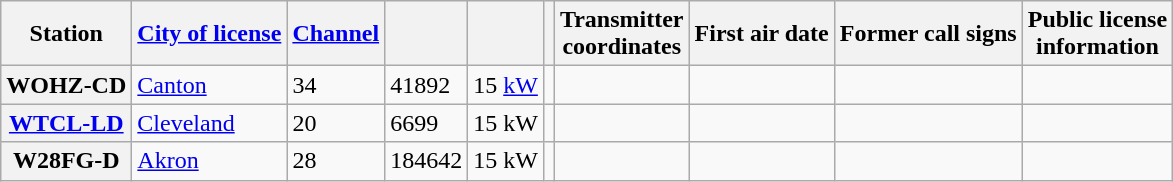<table class="wikitable">
<tr>
<th scope = "col">Station</th>
<th scope = "col"><a href='#'>City of license</a></th>
<th scope = "col"><a href='#'>Channel</a></th>
<th scope = "col"><a href='#'></a></th>
<th scope = "col"><a href='#'></a></th>
<th scope = "col"><a href='#'></a></th>
<th scope = "col">Transmitter<br>coordinates</th>
<th scope = "col">First air date</th>
<th scope = "col">Former call signs</th>
<th scope = "col">Public license<br>information</th>
</tr>
<tr>
<th scope = "row">WOHZ-CD</th>
<td><a href='#'>Canton</a></td>
<td>34</td>
<td>41892</td>
<td>15 <a href='#'>kW</a></td>
<td></td>
<td></td>
<td></td>
<td></td>
<td></td>
</tr>
<tr>
<th scope = "row"><a href='#'>WTCL-LD</a></th>
<td><a href='#'>Cleveland</a></td>
<td>20</td>
<td>6699</td>
<td>15 kW</td>
<td></td>
<td></td>
<td></td>
<td></td>
<td></td>
</tr>
<tr>
<th scope = "row">W28FG-D</th>
<td><a href='#'>Akron</a></td>
<td>28</td>
<td>184642</td>
<td>15 kW</td>
<td></td>
<td></td>
<td></td>
<td></td>
<td></td>
</tr>
</table>
